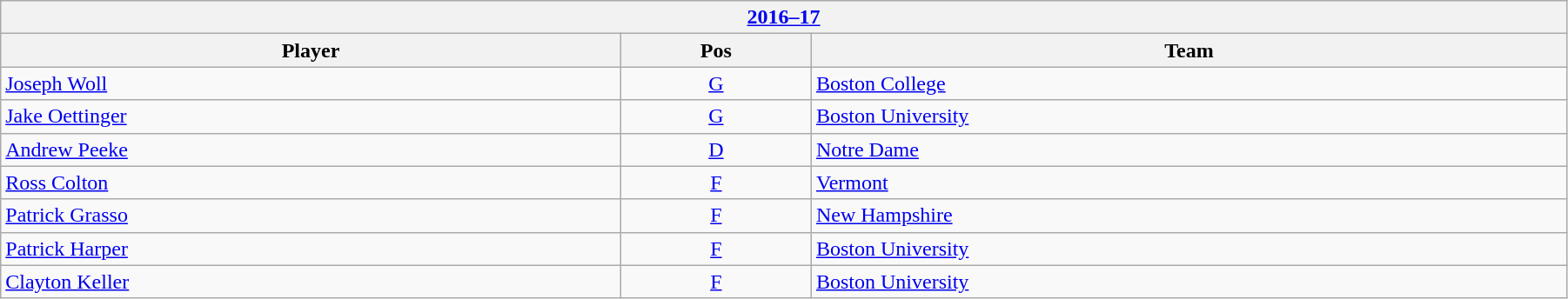<table class="wikitable" width=95%>
<tr>
<th colspan=3><a href='#'>2016–17</a></th>
</tr>
<tr>
<th>Player</th>
<th>Pos</th>
<th>Team</th>
</tr>
<tr>
<td><a href='#'>Joseph Woll</a></td>
<td align=center><a href='#'>G</a></td>
<td><a href='#'>Boston College</a></td>
</tr>
<tr>
<td><a href='#'>Jake Oettinger</a></td>
<td align=center><a href='#'>G</a></td>
<td><a href='#'>Boston University</a></td>
</tr>
<tr>
<td><a href='#'>Andrew Peeke</a></td>
<td align=center><a href='#'>D</a></td>
<td><a href='#'>Notre Dame</a></td>
</tr>
<tr>
<td><a href='#'>Ross Colton</a></td>
<td align=center><a href='#'>F</a></td>
<td><a href='#'>Vermont</a></td>
</tr>
<tr>
<td><a href='#'>Patrick Grasso</a></td>
<td align=center><a href='#'>F</a></td>
<td><a href='#'>New Hampshire</a></td>
</tr>
<tr>
<td><a href='#'>Patrick Harper</a></td>
<td align=center><a href='#'>F</a></td>
<td><a href='#'>Boston University</a></td>
</tr>
<tr>
<td><a href='#'>Clayton Keller</a></td>
<td align=center><a href='#'>F</a></td>
<td><a href='#'>Boston University</a></td>
</tr>
</table>
